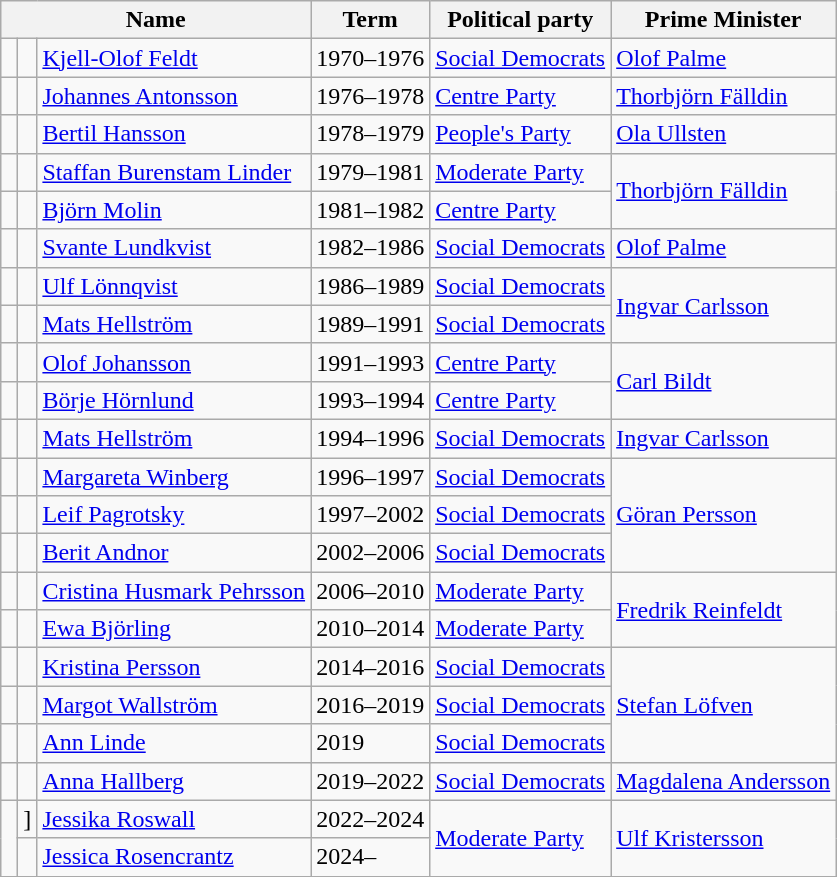<table class="wikitable">
<tr>
<th colspan="3">Name</th>
<th>Term</th>
<th>Political party</th>
<th>Prime Minister</th>
</tr>
<tr>
<td bgcolor=> </td>
<td></td>
<td><a href='#'>Kjell-Olof Feldt</a></td>
<td>1970–1976</td>
<td><a href='#'>Social Democrats</a></td>
<td rowspan="1"><a href='#'>Olof Palme</a></td>
</tr>
<tr>
<td bgcolor=> </td>
<td></td>
<td rowspan="1"><a href='#'>Johannes Antonsson</a></td>
<td>1976–1978</td>
<td rowspan="1"><a href='#'>Centre Party</a></td>
<td><a href='#'>Thorbjörn Fälldin</a></td>
</tr>
<tr>
<td bgcolor=> </td>
<td></td>
<td><a href='#'>Bertil Hansson</a></td>
<td>1978–1979</td>
<td><a href='#'>People's Party</a></td>
<td><a href='#'>Ola Ullsten</a></td>
</tr>
<tr>
<td bgcolor=> </td>
<td></td>
<td><a href='#'>Staffan Burenstam Linder</a></td>
<td>1979–1981</td>
<td><a href='#'>Moderate Party</a></td>
<td rowspan="2"><a href='#'>Thorbjörn Fälldin</a></td>
</tr>
<tr>
<td bgcolor=> </td>
<td></td>
<td><a href='#'>Björn Molin</a></td>
<td>1981–1982</td>
<td><a href='#'>Centre Party</a></td>
</tr>
<tr>
<td bgcolor=> </td>
<td></td>
<td><a href='#'>Svante Lundkvist</a></td>
<td>1982–1986</td>
<td><a href='#'>Social Democrats</a></td>
<td><a href='#'>Olof Palme</a></td>
</tr>
<tr>
<td bgcolor=> </td>
<td></td>
<td><a href='#'>Ulf Lönnqvist</a></td>
<td>1986–1989</td>
<td><a href='#'>Social Democrats</a></td>
<td rowspan="2"><a href='#'>Ingvar Carlsson</a></td>
</tr>
<tr>
<td bgcolor=> </td>
<td></td>
<td><a href='#'>Mats Hellström</a></td>
<td>1989–1991</td>
<td><a href='#'>Social Democrats</a></td>
</tr>
<tr>
<td bgcolor=> </td>
<td></td>
<td><a href='#'>Olof Johansson</a></td>
<td>1991–1993</td>
<td><a href='#'>Centre Party</a></td>
<td rowspan="2"><a href='#'>Carl Bildt</a></td>
</tr>
<tr>
<td bgcolor=> </td>
<td></td>
<td><a href='#'>Börje Hörnlund</a></td>
<td>1993–1994</td>
<td><a href='#'>Centre Party</a></td>
</tr>
<tr>
<td bgcolor=> </td>
<td></td>
<td><a href='#'>Mats Hellström</a></td>
<td>1994–1996</td>
<td><a href='#'>Social Democrats</a></td>
<td><a href='#'>Ingvar Carlsson</a></td>
</tr>
<tr>
<td bgcolor=> </td>
<td></td>
<td><a href='#'>Margareta Winberg</a></td>
<td>1996–1997</td>
<td><a href='#'>Social Democrats</a></td>
<td rowspan="3"><a href='#'>Göran Persson</a></td>
</tr>
<tr>
<td bgcolor=> </td>
<td></td>
<td><a href='#'>Leif Pagrotsky</a></td>
<td>1997–2002</td>
<td><a href='#'>Social Democrats</a></td>
</tr>
<tr>
<td bgcolor=> </td>
<td></td>
<td><a href='#'>Berit Andnor</a></td>
<td>2002–2006</td>
<td><a href='#'>Social Democrats</a></td>
</tr>
<tr>
<td bgcolor=> </td>
<td></td>
<td><a href='#'>Cristina Husmark Pehrsson</a></td>
<td>2006–2010</td>
<td><a href='#'>Moderate Party</a></td>
<td rowspan="2"><a href='#'>Fredrik Reinfeldt</a></td>
</tr>
<tr>
<td bgcolor=> </td>
<td></td>
<td><a href='#'>Ewa Björling</a></td>
<td>2010–2014</td>
<td><a href='#'>Moderate Party</a></td>
</tr>
<tr>
<td bgcolor=> </td>
<td></td>
<td><a href='#'>Kristina Persson</a></td>
<td>2014–2016</td>
<td><a href='#'>Social Democrats</a></td>
<td rowspan="4"><a href='#'>Stefan Löfven</a></td>
</tr>
<tr>
<td bgcolor=> </td>
<td></td>
<td><a href='#'>Margot Wallström</a></td>
<td>2016–2019</td>
<td><a href='#'>Social Democrats</a></td>
</tr>
<tr>
<td bgcolor=> </td>
<td></td>
<td><a href='#'>Ann Linde</a></td>
<td>2019</td>
<td><a href='#'>Social Democrats</a></td>
</tr>
<tr>
<td rowspan="2" bgcolor=> </td>
<td rowspan="2"></td>
<td rowspan="2"><a href='#'>Anna Hallberg</a></td>
<td rowspan="2">2019–2022</td>
<td rowspan="2"><a href='#'>Social Democrats</a></td>
</tr>
<tr>
<td><a href='#'>Magdalena Andersson</a></td>
</tr>
<tr>
<td rowspan="2" bgcolor=> </td>
<td>]</td>
<td><a href='#'>Jessika Roswall</a></td>
<td>2022–2024</td>
<td rowspan="2"><a href='#'>Moderate Party</a></td>
<td rowspan="2"><a href='#'>Ulf Kristersson</a></td>
</tr>
<tr>
<td></td>
<td><a href='#'>Jessica Rosencrantz</a></td>
<td>2024–</td>
</tr>
<tr>
</tr>
</table>
